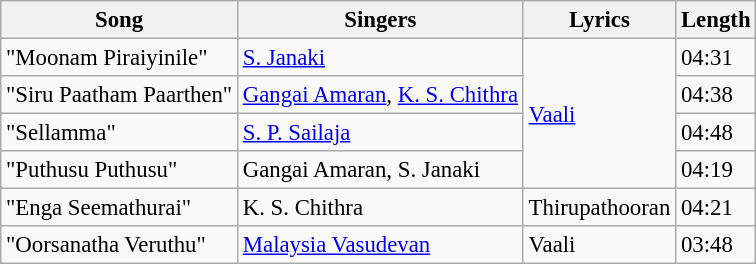<table class="wikitable" style="font-size:95%;">
<tr>
<th>Song</th>
<th>Singers</th>
<th>Lyrics</th>
<th>Length</th>
</tr>
<tr>
<td>"Moonam Piraiyinile"</td>
<td><a href='#'>S. Janaki</a></td>
<td rowspan=4><a href='#'>Vaali</a></td>
<td>04:31</td>
</tr>
<tr>
<td>"Siru Paatham Paarthen"</td>
<td><a href='#'>Gangai Amaran</a>, <a href='#'>K. S. Chithra</a></td>
<td>04:38</td>
</tr>
<tr>
<td>"Sellamma"</td>
<td><a href='#'>S. P. Sailaja</a></td>
<td>04:48</td>
</tr>
<tr>
<td>"Puthusu Puthusu"</td>
<td>Gangai Amaran, S. Janaki</td>
<td>04:19</td>
</tr>
<tr>
<td>"Enga Seemathurai"</td>
<td>K. S. Chithra</td>
<td>Thirupathooran</td>
<td>04:21</td>
</tr>
<tr>
<td>"Oorsanatha Veruthu"</td>
<td><a href='#'>Malaysia Vasudevan</a></td>
<td>Vaali</td>
<td>03:48</td>
</tr>
</table>
